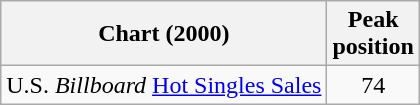<table class="wikitable">
<tr>
<th align="left">Chart (2000)</th>
<th align="left">Peak<br>position</th>
</tr>
<tr>
<td align="left">U.S. <em>Billboard</em> <a href='#'>Hot Singles Sales</a></td>
<td align="center">74</td>
</tr>
</table>
